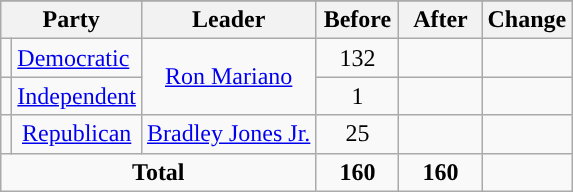<table class="wikitable" style="text-align:center;">
<tr>
</tr>
<tr>
<th colspan="2">Party</th>
<th>Leader</th>
<th style="width:3em">Before</th>
<th style="width:3em">After</th>
<th style="width:3em">Change</th>
</tr>
<tr>
<td style="background-color:"></td>
<td style="text-align:left;"><a href='#'>Democratic</a></td>
<td rowspan="2"><a href='#'>Ron Mariano</a></td>
<td>132</td>
<td></td>
<td></td>
</tr>
<tr>
<td style="background-color:"></td>
<td style="text-align:left;"><a href='#'>Independent</a></td>
<td>1</td>
<td></td>
<td></td>
</tr>
<tr>
<td style="background-color:"></td>
<td><a href='#'>Republican</a></td>
<td><a href='#'>Bradley Jones Jr.</a></td>
<td>25</td>
<td></td>
<td></td>
</tr>
<tr>
<td colspan="3"><strong>Total</strong></td>
<td><strong>160</strong></td>
<td><strong>160</strong></td>
<td></td>
</tr>
</table>
